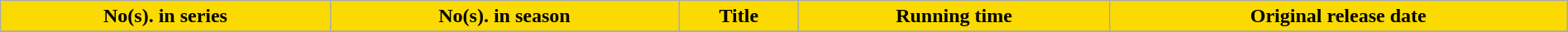<table class="wikitable plainrowheaders" width="100%" style="margin-right: 0;">
<tr>
<th style="background-color: #fada00; color: #000000;">No(s). in series</th>
<th style="background-color: #fada00; color: #000000;">No(s). in season</th>
<th style="background-color: #fada00; color: #000000;">Title</th>
<th style="background-color: #fada00; color: #000000;">Running time</th>
<th style="background-color: #fada00; color: #000000;">Original release date</th>
</tr>
<tr>
</tr>
</table>
